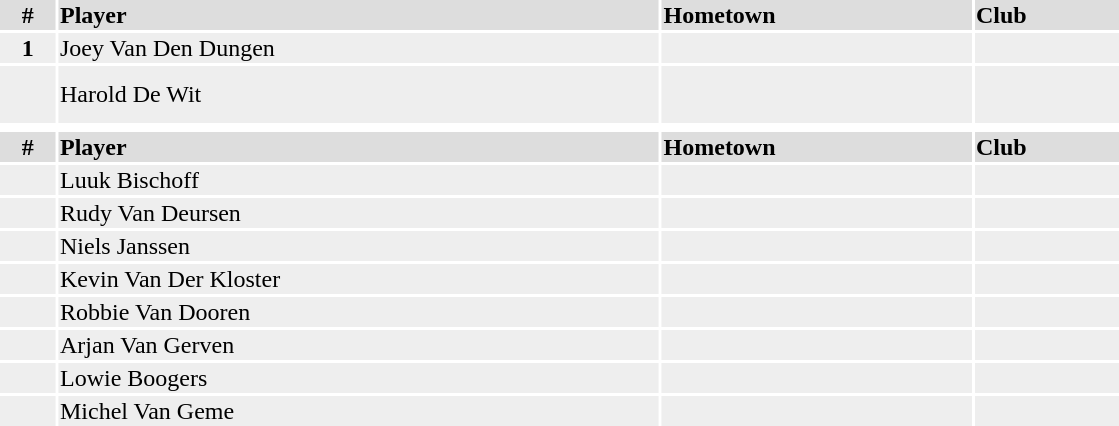<table width=750>
<tr>
<th colspan=9></th>
</tr>
<tr bgcolor="#dddddd">
<th width=5%>#</th>
<td align=left!!width=35%><strong>Player</strong></td>
<td align=center!!width=20%><strong>Hometown</strong></td>
<td align=center!!width=35%><strong>Club</strong></td>
</tr>
<tr bgcolor="#eeeeee">
<td align=center><strong>1</strong></td>
<td>Joey Van Den Dungen</td>
<td></td>
<td></td>
</tr>
<tr bgcolor="#eeeeee">
<td align=center></td>
<td>Harold De Wit</td>
<td></td>
<td><br><br></td>
</tr>
<tr>
<th colspan=9></th>
</tr>
<tr bgcolor="#dddddd">
<th width=5%>#</th>
<td align=left!!width=35%><strong>Player</strong></td>
<td align=center!!width=20%><strong>Hometown</strong></td>
<td align=center!!width=35%><strong>Club</strong></td>
</tr>
<tr bgcolor="#eeeeee">
<td align=center></td>
<td>Luuk Bischoff</td>
<td></td>
<td></td>
</tr>
<tr bgcolor="#eeeeee">
<td align=center></td>
<td>Rudy Van Deursen</td>
<td></td>
<td></td>
</tr>
<tr bgcolor="#eeeeee">
<td align=center></td>
<td>Niels Janssen</td>
<td></td>
<td></td>
</tr>
<tr bgcolor="#eeeeee">
<td align=center></td>
<td>Kevin Van Der Kloster</td>
<td></td>
<td></td>
</tr>
<tr bgcolor="#eeeeee">
<td align=center></td>
<td>Robbie Van Dooren</td>
<td></td>
<td></td>
</tr>
<tr bgcolor="#eeeeee">
<td align=center></td>
<td>Arjan Van Gerven</td>
<td></td>
<td></td>
</tr>
<tr bgcolor="#eeeeee">
<td align=center></td>
<td>Lowie Boogers</td>
<td></td>
<td></td>
</tr>
<tr bgcolor="#eeeeee">
<td align=center></td>
<td>Michel Van Geme</td>
<td></td>
<td></td>
</tr>
</table>
